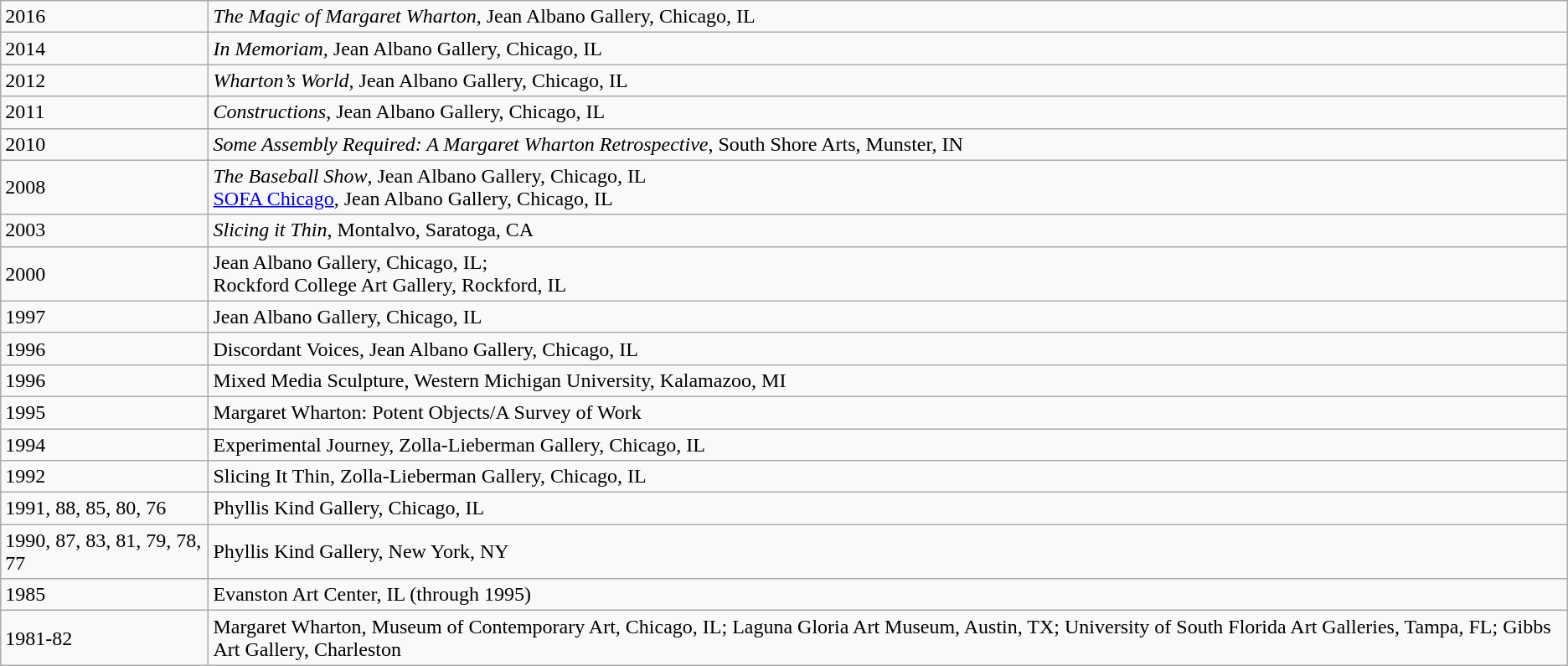<table class="wikitable">
<tr>
<td>2016</td>
<td><em>The Magic of Margaret Wharton</em>, Jean Albano Gallery, Chicago, IL</td>
</tr>
<tr>
<td>2014</td>
<td><em>In Memoriam,</em> Jean Albano Gallery, Chicago, IL</td>
</tr>
<tr>
<td>2012</td>
<td><em>Wharton’s World, </em>Jean Albano Gallery, Chicago, IL</td>
</tr>
<tr>
<td>2011</td>
<td><em>Constructions</em>, Jean Albano Gallery, Chicago, IL</td>
</tr>
<tr>
<td>2010</td>
<td><em>Some Assembly Required: A Margaret Wharton Retrospective</em>, South Shore Arts, Munster, IN</td>
</tr>
<tr>
<td>2008</td>
<td><em>The Baseball Show</em>, Jean Albano Gallery, Chicago, IL<br><a href='#'>SOFA Chicago</a>, Jean Albano Gallery, Chicago, IL</td>
</tr>
<tr>
<td>2003</td>
<td><em>Slicing it Thin</em>, Montalvo, Saratoga, CA</td>
</tr>
<tr>
<td>2000</td>
<td>Jean Albano Gallery, Chicago, IL;<br>Rockford College Art Gallery, Rockford, IL</td>
</tr>
<tr>
<td>1997</td>
<td>Jean Albano Gallery, Chicago, IL</td>
</tr>
<tr>
<td>1996</td>
<td>Discordant Voices, Jean Albano Gallery, Chicago, IL</td>
</tr>
<tr>
<td>1996</td>
<td>Mixed Media Sculpture, Western Michigan University, Kalamazoo, MI</td>
</tr>
<tr>
<td>1995</td>
<td>Margaret Wharton: Potent Objects/A Survey of Work</td>
</tr>
<tr>
<td>1994</td>
<td>Experimental Journey, Zolla-Lieberman Gallery, Chicago, IL</td>
</tr>
<tr>
<td>1992</td>
<td>Slicing It Thin, Zolla-Lieberman Gallery, Chicago, IL</td>
</tr>
<tr>
<td>1991, 88, 85, 80, 76</td>
<td>Phyllis Kind Gallery, Chicago, IL</td>
</tr>
<tr>
<td>1990, 87, 83, 81, 79, 78, 77</td>
<td>Phyllis Kind Gallery, New York, NY</td>
</tr>
<tr>
<td>1985</td>
<td>Evanston Art Center, IL (through 1995)</td>
</tr>
<tr>
<td>1981-82</td>
<td>Margaret Wharton, Museum of Contemporary Art, Chicago, IL; Laguna Gloria Art Museum, Austin, TX; University of South Florida Art Galleries, Tampa, FL; Gibbs Art Gallery, Charleston</td>
</tr>
</table>
